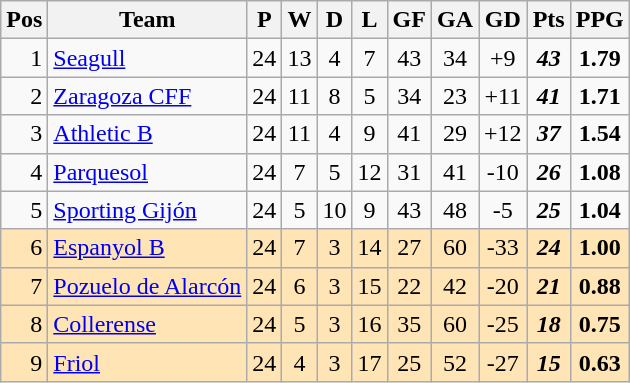<table class="wikitable sortable" style="text-align: center;">
<tr>
<th align="center">Pos</th>
<th align="center">Team</th>
<th align="center">P</th>
<th align="center">W</th>
<th align="center">D</th>
<th align="center">L</th>
<th align="center">GF</th>
<th align="center">GA</th>
<th align="center">GD</th>
<th align="center">Pts</th>
<th align="center">PPG</th>
</tr>
<tr style=align="center">
<td style="text-align:right;">1</td>
<td style="text-align:left;"><a href='#'>Seagull</a></td>
<td>24</td>
<td>13</td>
<td>4</td>
<td>7</td>
<td>43</td>
<td>34</td>
<td>+9</td>
<td><strong><em>43</em></strong></td>
<td><strong>1.79</strong></td>
</tr>
<tr style= align="center">
<td style="text-align:right;">2</td>
<td style="text-align:left;"><a href='#'>Zaragoza CFF</a></td>
<td>24</td>
<td>11</td>
<td>8</td>
<td>5</td>
<td>34</td>
<td>23</td>
<td>+11</td>
<td><strong><em>41</em></strong></td>
<td><strong>1.71</strong></td>
</tr>
<tr style= align="center">
<td style="text-align:right;">3</td>
<td style="text-align:left;"><a href='#'>Athletic B</a></td>
<td>24</td>
<td>11</td>
<td>4</td>
<td>9</td>
<td>41</td>
<td>29</td>
<td>+12</td>
<td><strong><em>37</em></strong></td>
<td><strong>1.54</strong></td>
</tr>
<tr style= align="center">
<td style="text-align:right;">4</td>
<td style="text-align:left;"><a href='#'>Parquesol</a></td>
<td>24</td>
<td>7</td>
<td>5</td>
<td>12</td>
<td>31</td>
<td>41</td>
<td>-10</td>
<td><strong><em>26</em></strong></td>
<td><strong>1.08</strong></td>
</tr>
<tr style=align="center">
<td style="text-align:right;">5</td>
<td style="text-align:left;"><a href='#'>Sporting Gijón</a></td>
<td>24</td>
<td>5</td>
<td>10</td>
<td>9</td>
<td>43</td>
<td>48</td>
<td>-5</td>
<td><strong><em>25</em></strong></td>
<td><strong>1.04</strong></td>
</tr>
<tr style="background:#FFE4B5;" align="center">
<td style="text-align:right;">6</td>
<td style="text-align:left;"><a href='#'>Espanyol B</a></td>
<td>24</td>
<td>7</td>
<td>3</td>
<td>14</td>
<td>27</td>
<td>60</td>
<td>-33</td>
<td><strong><em>24</em></strong></td>
<td><strong>1.00</strong></td>
</tr>
<tr style="background:#FFE4B5;" align="center">
<td style="text-align:right;">7</td>
<td style="text-align:left;"><a href='#'>Pozuelo de Alarcón</a></td>
<td>24</td>
<td>6</td>
<td>3</td>
<td>15</td>
<td>22</td>
<td>42</td>
<td>-20</td>
<td><strong><em>21</em></strong></td>
<td><strong>0.88</strong></td>
</tr>
<tr style="background:#FFE4B5;" align="center">
<td style="text-align:right;">8</td>
<td style="text-align:left;"><a href='#'>Collerense</a></td>
<td>24</td>
<td>5</td>
<td>3</td>
<td>16</td>
<td>35</td>
<td>60</td>
<td>-25</td>
<td><strong><em>18</em></strong></td>
<td><strong>0.75</strong></td>
</tr>
<tr style="background:#FFE4B5;" align="center">
<td style="text-align:right;">9</td>
<td style="text-align:left;"><a href='#'>Friol</a></td>
<td>24</td>
<td>4</td>
<td>3</td>
<td>17</td>
<td>25</td>
<td>52</td>
<td>-27</td>
<td><strong><em>15</em></strong></td>
<td><strong>0.63</strong></td>
</tr>
</table>
